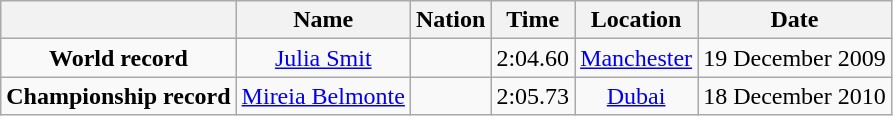<table class=wikitable style=text-align:center>
<tr>
<th></th>
<th>Name</th>
<th>Nation</th>
<th>Time</th>
<th>Location</th>
<th>Date</th>
</tr>
<tr>
<td><strong>World record</strong></td>
<td><a href='#'>Julia Smit</a></td>
<td></td>
<td align=left>2:04.60</td>
<td><a href='#'>Manchester</a></td>
<td>19 December 2009</td>
</tr>
<tr>
<td><strong>Championship record</strong></td>
<td><a href='#'>Mireia Belmonte</a></td>
<td></td>
<td align=left>2:05.73</td>
<td><a href='#'>Dubai</a></td>
<td>18 December 2010</td>
</tr>
</table>
